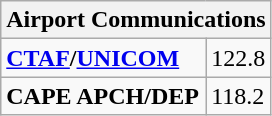<table class="wikitable">
<tr>
<th colspan="2">Airport Communications</th>
</tr>
<tr>
<td><strong><a href='#'>CTAF</a>/<a href='#'>UNICOM</a></strong></td>
<td>122.8</td>
</tr>
<tr>
<td><strong>CAPE APCH/DEP</strong></td>
<td>118.2</td>
</tr>
</table>
